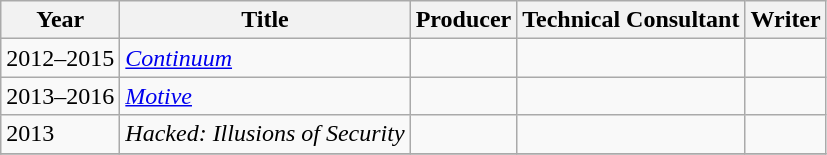<table class="wikitable">
<tr>
<th>Year</th>
<th>Title</th>
<th>Producer</th>
<th>Technical Consultant</th>
<th>Writer</th>
</tr>
<tr>
<td>2012–2015</td>
<td><em><a href='#'>Continuum</a></em></td>
<td></td>
<td></td>
<td></td>
</tr>
<tr>
<td>2013–2016</td>
<td><em><a href='#'>Motive</a></em></td>
<td></td>
<td></td>
<td></td>
</tr>
<tr>
<td>2013</td>
<td><em>Hacked: Illusions of Security</em></td>
<td></td>
<td></td>
<td></td>
</tr>
<tr>
</tr>
</table>
